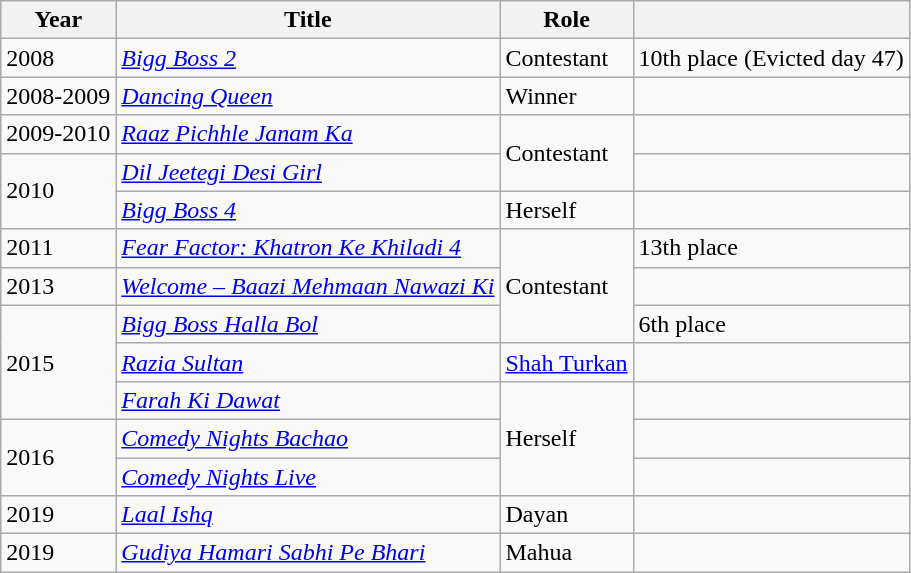<table class="wikitable sortable">
<tr>
<th>Year</th>
<th>Title</th>
<th>Role</th>
<th class="unsortable"></th>
</tr>
<tr>
<td>2008</td>
<td><em><a href='#'>Bigg Boss 2</a></em></td>
<td>Contestant</td>
<td>10th place (Evicted day 47)</td>
</tr>
<tr>
<td>2008-2009</td>
<td><em><a href='#'>Dancing Queen</a></em></td>
<td>Winner</td>
<td></td>
</tr>
<tr>
<td>2009-2010</td>
<td><em><a href='#'>Raaz Pichhle Janam Ka</a></em></td>
<td rowspan=2>Contestant</td>
<td></td>
</tr>
<tr>
<td rowspan=2>2010</td>
<td><em><a href='#'>Dil Jeetegi Desi Girl</a></em></td>
<td></td>
</tr>
<tr>
<td><em><a href='#'>Bigg Boss 4</a></em></td>
<td>Herself</td>
<td></td>
</tr>
<tr>
<td>2011</td>
<td><em><a href='#'>Fear Factor: Khatron Ke Khiladi 4</a></em></td>
<td rowspan=3>Contestant</td>
<td>13th place</td>
</tr>
<tr>
<td>2013</td>
<td><em><a href='#'>Welcome – Baazi Mehmaan Nawazi Ki</a></em></td>
<td></td>
</tr>
<tr>
<td rowspan=3>2015</td>
<td><em><a href='#'>Bigg Boss Halla Bol</a></em></td>
<td>6th place</td>
</tr>
<tr>
<td><em><a href='#'>Razia Sultan</a></em></td>
<td><a href='#'>Shah Turkan</a></td>
<td></td>
</tr>
<tr>
<td><em><a href='#'>Farah Ki Dawat</a></em></td>
<td rowspan=3>Herself</td>
<td></td>
</tr>
<tr>
<td rowspan=2>2016</td>
<td><em><a href='#'>Comedy Nights Bachao</a></em></td>
<td></td>
</tr>
<tr>
<td><em><a href='#'>Comedy Nights Live</a></em></td>
<td></td>
</tr>
<tr>
<td>2019</td>
<td><em><a href='#'>Laal Ishq</a></em></td>
<td>Dayan</td>
<td></td>
</tr>
<tr>
<td>2019</td>
<td><em><a href='#'>Gudiya Hamari Sabhi Pe Bhari</a></em></td>
<td>Mahua</td>
<td></td>
</tr>
</table>
